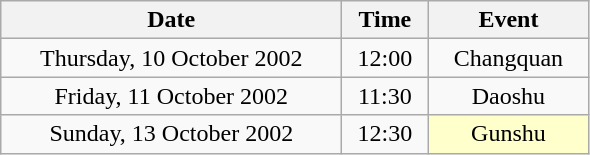<table class = "wikitable" style="text-align:center;">
<tr>
<th width=220>Date</th>
<th width=50>Time</th>
<th width=100>Event</th>
</tr>
<tr>
<td>Thursday, 10 October 2002</td>
<td>12:00</td>
<td>Changquan</td>
</tr>
<tr>
<td>Friday, 11 October 2002</td>
<td>11:30</td>
<td>Daoshu</td>
</tr>
<tr>
<td>Sunday, 13 October 2002</td>
<td>12:30</td>
<td bgcolor=ffffcc>Gunshu</td>
</tr>
</table>
